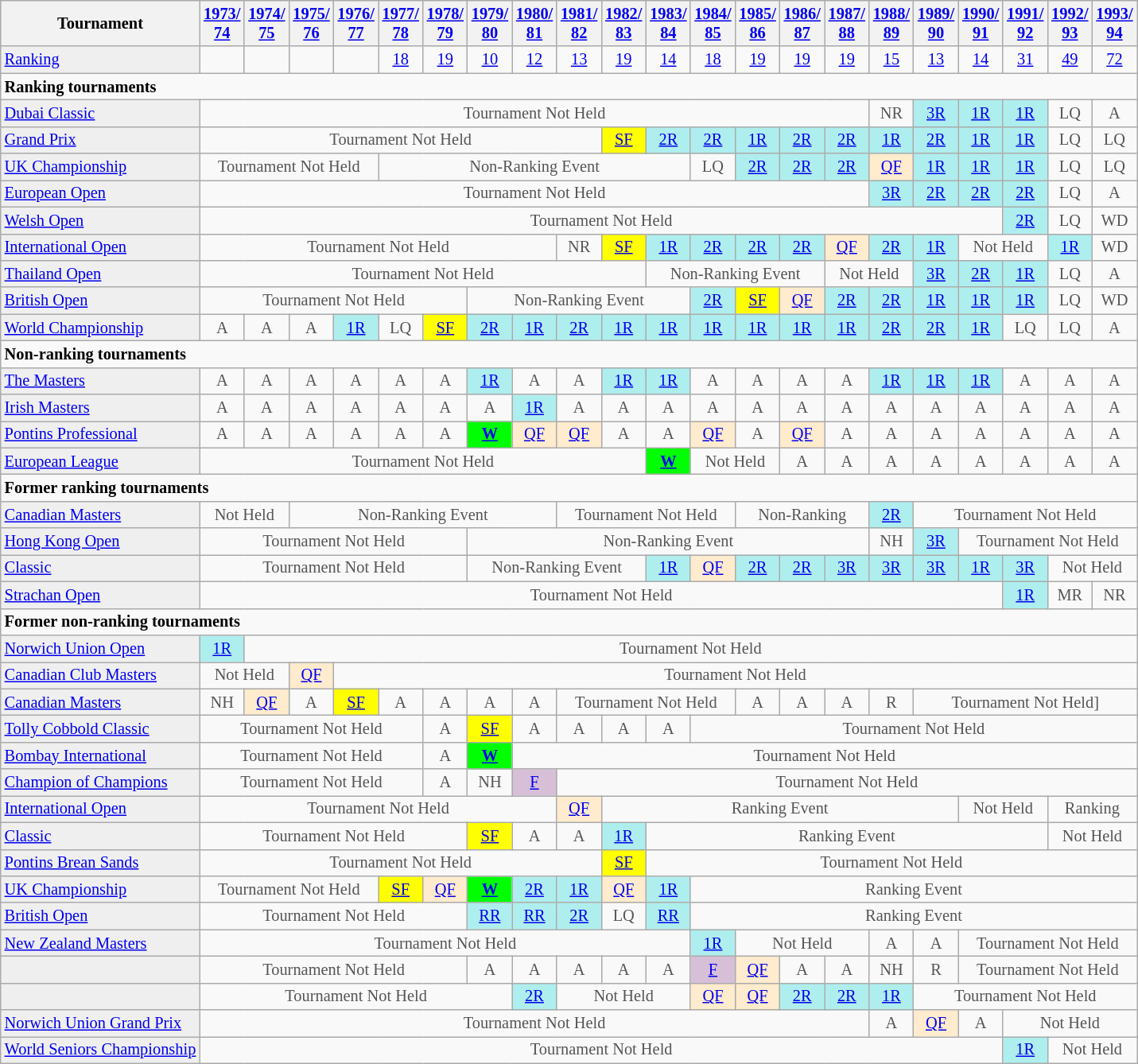<table class="wikitable" style="font-size:85%;">
<tr>
<th>Tournament</th>
<th><a href='#'>1973/<br>74</a></th>
<th><a href='#'>1974/<br>75</a></th>
<th><a href='#'>1975/<br>76</a></th>
<th><a href='#'>1976/<br>77</a></th>
<th><a href='#'>1977/<br>78</a></th>
<th><a href='#'>1978/<br>79</a></th>
<th><a href='#'>1979/<br>80</a></th>
<th><a href='#'>1980/<br>81</a></th>
<th><a href='#'>1981/<br>82</a></th>
<th><a href='#'>1982/<br>83</a></th>
<th><a href='#'>1983/<br>84</a></th>
<th><a href='#'>1984/<br>85</a></th>
<th><a href='#'>1985/<br>86</a></th>
<th><a href='#'>1986/<br>87</a></th>
<th><a href='#'>1987/<br>88</a></th>
<th><a href='#'>1988/<br>89</a></th>
<th><a href='#'>1989/<br>90</a></th>
<th><a href='#'>1990/<br>91</a></th>
<th><a href='#'>1991/<br>92</a></th>
<th><a href='#'>1992/<br>93</a></th>
<th><a href='#'>1993/<br>94</a></th>
</tr>
<tr>
<td style="background:#EFEFEF;"><a href='#'>Ranking</a></td>
<td align="center"></td>
<td align="center"></td>
<td align="center"></td>
<td align="center"></td>
<td align="center"><a href='#'>18</a></td>
<td align="center"><a href='#'>19</a></td>
<td align="center"><a href='#'>10</a></td>
<td align="center"><a href='#'>12</a></td>
<td align="center"><a href='#'>13</a></td>
<td align="center"><a href='#'>19</a></td>
<td align="center"><a href='#'>14</a></td>
<td align="center"><a href='#'>18</a></td>
<td align="center"><a href='#'>19</a></td>
<td align="center"><a href='#'>19</a></td>
<td align="center"><a href='#'>19</a></td>
<td align="center"><a href='#'>15</a></td>
<td align="center"><a href='#'>13</a></td>
<td align="center"><a href='#'>14</a></td>
<td align="center"><a href='#'>31</a></td>
<td align="center"><a href='#'>49</a></td>
<td align="center"><a href='#'>72</a></td>
</tr>
<tr>
<td colspan="50"><strong>Ranking tournaments</strong></td>
</tr>
<tr>
<td style="background:#EFEFEF;"><a href='#'>Dubai Classic</a></td>
<td style="text-align:center; color:#555555;" colspan="15">Tournament Not Held</td>
<td align="center" style="color:#555555;">NR</td>
<td style="text-align:center; background:#afeeee;"><a href='#'>3R</a></td>
<td style="text-align:center; background:#afeeee;"><a href='#'>1R</a></td>
<td style="text-align:center; background:#afeeee;"><a href='#'>1R</a></td>
<td align="center" style="color:#555555;">LQ</td>
<td align="center" style="color:#555555;">A</td>
</tr>
<tr>
<td style="background:#EFEFEF;"><a href='#'>Grand Prix</a></td>
<td style="text-align:center; color:#555555;" colspan="9">Tournament Not Held</td>
<td style="text-align:center; background:yellow;"><a href='#'>SF</a></td>
<td style="text-align:center; background:#afeeee;"><a href='#'>2R</a></td>
<td style="text-align:center; background:#afeeee;"><a href='#'>2R</a></td>
<td style="text-align:center; background:#afeeee;"><a href='#'>1R</a></td>
<td style="text-align:center; background:#afeeee;"><a href='#'>2R</a></td>
<td style="text-align:center; background:#afeeee;"><a href='#'>2R</a></td>
<td style="text-align:center; background:#afeeee;"><a href='#'>1R</a></td>
<td style="text-align:center; background:#afeeee;"><a href='#'>2R</a></td>
<td style="text-align:center; background:#afeeee;"><a href='#'>1R</a></td>
<td style="text-align:center; background:#afeeee;"><a href='#'>1R</a></td>
<td align="center" style="color:#555555;">LQ</td>
<td align="center" style="color:#555555;">LQ</td>
</tr>
<tr>
<td style="background:#EFEFEF;"><a href='#'>UK Championship</a></td>
<td style="text-align:center; color:#555555;" colspan="4">Tournament Not Held</td>
<td style="text-align:center; color:#555555;" colspan="7">Non-Ranking Event</td>
<td align="center" style="color:#555555;">LQ</td>
<td style="text-align:center; background:#afeeee;"><a href='#'>2R</a></td>
<td style="text-align:center; background:#afeeee;"><a href='#'>2R</a></td>
<td style="text-align:center; background:#afeeee;"><a href='#'>2R</a></td>
<td style="text-align:center; background:#ffebcd;"><a href='#'>QF</a></td>
<td style="text-align:center; background:#afeeee;"><a href='#'>1R</a></td>
<td style="text-align:center; background:#afeeee;"><a href='#'>1R</a></td>
<td style="text-align:center; background:#afeeee;"><a href='#'>1R</a></td>
<td align="center" style="color:#555555;">LQ</td>
<td align="center" style="color:#555555;">LQ</td>
</tr>
<tr>
<td style="background:#EFEFEF;"><a href='#'>European Open</a></td>
<td style="text-align:center; color:#555555;" colspan="15">Tournament Not Held</td>
<td style="text-align:center; background:#afeeee;"><a href='#'>3R</a></td>
<td style="text-align:center; background:#afeeee;"><a href='#'>2R</a></td>
<td style="text-align:center; background:#afeeee;"><a href='#'>2R</a></td>
<td style="text-align:center; background:#afeeee;"><a href='#'>2R</a></td>
<td align="center" style="color:#555555;">LQ</td>
<td align="center" style="color:#555555;">A</td>
</tr>
<tr>
<td style="background:#EFEFEF;"><a href='#'>Welsh Open</a></td>
<td style="text-align:center; color:#555555;" colspan="18">Tournament Not Held</td>
<td style="text-align:center; background:#afeeee;"><a href='#'>2R</a></td>
<td align="center" style="color:#555555;">LQ</td>
<td align="center" style="color:#555555;">WD</td>
</tr>
<tr>
<td style="background:#EFEFEF;"><a href='#'>International Open</a></td>
<td style="text-align:center; color:#555555;" colspan="8">Tournament Not Held</td>
<td align="center" style="color:#555555;">NR</td>
<td style="text-align:center; background:yellow;"><a href='#'>SF</a></td>
<td style="text-align:center; background:#afeeee;"><a href='#'>1R</a></td>
<td style="text-align:center; background:#afeeee;"><a href='#'>2R</a></td>
<td style="text-align:center; background:#afeeee;"><a href='#'>2R</a></td>
<td style="text-align:center; background:#afeeee;"><a href='#'>2R</a></td>
<td style="text-align:center; background:#ffebcd;"><a href='#'>QF</a></td>
<td style="text-align:center; background:#afeeee;"><a href='#'>2R</a></td>
<td style="text-align:center; background:#afeeee;"><a href='#'>1R</a></td>
<td style="text-align:center; color:#555555;" colspan="2">Not Held</td>
<td style="text-align:center; background:#afeeee;"><a href='#'>1R</a></td>
<td align="center" style="color:#555555;">WD</td>
</tr>
<tr>
<td style="background:#EFEFEF;"><a href='#'>Thailand Open</a></td>
<td style="text-align:center; color:#555555;" colspan="10">Tournament Not Held</td>
<td style="text-align:center; color:#555555;" colspan="4">Non-Ranking Event</td>
<td style="text-align:center; color:#555555;" colspan="2">Not Held</td>
<td style="text-align:center; background:#afeeee;"><a href='#'>3R</a></td>
<td style="text-align:center; background:#afeeee;"><a href='#'>2R</a></td>
<td style="text-align:center; background:#afeeee;"><a href='#'>1R</a></td>
<td align="center" style="color:#555555;">LQ</td>
<td align="center" style="color:#555555;">A</td>
</tr>
<tr>
<td style="background:#EFEFEF;"><a href='#'>British Open</a></td>
<td style="text-align:center; color:#555555;" colspan="6">Tournament Not Held</td>
<td style="text-align:center; color:#555555;" colspan="5">Non-Ranking Event</td>
<td style="text-align:center; background:#afeeee;"><a href='#'>2R</a></td>
<td style="text-align:center; background:yellow;"><a href='#'>SF</a></td>
<td style="text-align:center; background:#ffebcd;"><a href='#'>QF</a></td>
<td style="text-align:center; background:#afeeee;"><a href='#'>2R</a></td>
<td style="text-align:center; background:#afeeee;"><a href='#'>2R</a></td>
<td style="text-align:center; background:#afeeee;"><a href='#'>1R</a></td>
<td style="text-align:center; background:#afeeee;"><a href='#'>1R</a></td>
<td style="text-align:center; background:#afeeee;"><a href='#'>1R</a></td>
<td align="center" style="color:#555555;">LQ</td>
<td align="center" style="color:#555555;">WD</td>
</tr>
<tr>
<td style="background:#EFEFEF;"><a href='#'>World Championship</a></td>
<td align="center" style="color:#555555;">A</td>
<td align="center" style="color:#555555;">A</td>
<td align="center" style="color:#555555;">A</td>
<td style="text-align:center; background:#afeeee;"><a href='#'>1R</a></td>
<td align="center" style="color:#555555;">LQ</td>
<td style="text-align:center; background:yellow;"><a href='#'>SF</a></td>
<td style="text-align:center; background:#afeeee;"><a href='#'>2R</a></td>
<td style="text-align:center; background:#afeeee;"><a href='#'>1R</a></td>
<td style="text-align:center; background:#afeeee;"><a href='#'>2R</a></td>
<td style="text-align:center; background:#afeeee;"><a href='#'>1R</a></td>
<td style="text-align:center; background:#afeeee;"><a href='#'>1R</a></td>
<td style="text-align:center; background:#afeeee;"><a href='#'>1R</a></td>
<td style="text-align:center; background:#afeeee;"><a href='#'>1R</a></td>
<td style="text-align:center; background:#afeeee;"><a href='#'>1R</a></td>
<td style="text-align:center; background:#afeeee;"><a href='#'>1R</a></td>
<td style="text-align:center; background:#afeeee;"><a href='#'>2R</a></td>
<td style="text-align:center; background:#afeeee;"><a href='#'>2R</a></td>
<td style="text-align:center; background:#afeeee;"><a href='#'>1R</a></td>
<td align="center" style="color:#555555;">LQ</td>
<td align="center" style="color:#555555;">LQ</td>
<td align="center" style="color:#555555;">A</td>
</tr>
<tr>
<td colspan="50"><strong>Non-ranking tournaments</strong></td>
</tr>
<tr>
<td style="background:#EFEFEF;"><a href='#'>The Masters</a></td>
<td align="center" style="color:#555555;">A</td>
<td align="center" style="color:#555555;">A</td>
<td align="center" style="color:#555555;">A</td>
<td align="center" style="color:#555555;">A</td>
<td align="center" style="color:#555555;">A</td>
<td align="center" style="color:#555555;">A</td>
<td style="text-align:center; background:#afeeee;"><a href='#'>1R</a></td>
<td align="center" style="color:#555555;">A</td>
<td align="center" style="color:#555555;">A</td>
<td style="text-align:center; background:#afeeee;"><a href='#'>1R</a></td>
<td style="text-align:center; background:#afeeee;"><a href='#'>1R</a></td>
<td align="center" style="color:#555555;">A</td>
<td align="center" style="color:#555555;">A</td>
<td align="center" style="color:#555555;">A</td>
<td align="center" style="color:#555555;">A</td>
<td style="text-align:center; background:#afeeee;"><a href='#'>1R</a></td>
<td style="text-align:center; background:#afeeee;"><a href='#'>1R</a></td>
<td style="text-align:center; background:#afeeee;"><a href='#'>1R</a></td>
<td align="center" style="color:#555555;">A</td>
<td align="center" style="color:#555555;">A</td>
<td align="center" style="color:#555555;">A</td>
</tr>
<tr>
<td style="background:#EFEFEF;"><a href='#'>Irish Masters</a></td>
<td align="center" style="color:#555555;">A</td>
<td align="center" style="color:#555555;">A</td>
<td align="center" style="color:#555555;">A</td>
<td align="center" style="color:#555555;">A</td>
<td align="center" style="color:#555555;">A</td>
<td align="center" style="color:#555555;">A</td>
<td align="center" style="color:#555555;">A</td>
<td style="text-align:center; background:#afeeee;"><a href='#'>1R</a></td>
<td align="center" style="color:#555555;">A</td>
<td align="center" style="color:#555555;">A</td>
<td align="center" style="color:#555555;">A</td>
<td align="center" style="color:#555555;">A</td>
<td align="center" style="color:#555555;">A</td>
<td align="center" style="color:#555555;">A</td>
<td align="center" style="color:#555555;">A</td>
<td align="center" style="color:#555555;">A</td>
<td align="center" style="color:#555555;">A</td>
<td align="center" style="color:#555555;">A</td>
<td align="center" style="color:#555555;">A</td>
<td align="center" style="color:#555555;">A</td>
<td align="center" style="color:#555555;">A</td>
</tr>
<tr>
<td style="background:#EFEFEF;"><a href='#'>Pontins Professional</a></td>
<td align="center" style="color:#555555;">A</td>
<td align="center" style="color:#555555;">A</td>
<td align="center" style="color:#555555;">A</td>
<td align="center" style="color:#555555;">A</td>
<td align="center" style="color:#555555;">A</td>
<td align="center" style="color:#555555;">A</td>
<td style="text-align:center; background:#0f0;"><a href='#'><strong>W</strong></a></td>
<td style="text-align:center; background:#ffebcd;"><a href='#'>QF</a></td>
<td style="text-align:center; background:#ffebcd;"><a href='#'>QF</a></td>
<td align="center" style="color:#555555;">A</td>
<td align="center" style="color:#555555;">A</td>
<td style="text-align:center; background:#ffebcd;"><a href='#'>QF</a></td>
<td align="center" style="color:#555555;">A</td>
<td style="text-align:center; background:#ffebcd;"><a href='#'>QF</a></td>
<td align="center" style="color:#555555;">A</td>
<td align="center" style="color:#555555;">A</td>
<td align="center" style="color:#555555;">A</td>
<td align="center" style="color:#555555;">A</td>
<td align="center" style="color:#555555;">A</td>
<td align="center" style="color:#555555;">A</td>
<td align="center" style="color:#555555;">A</td>
</tr>
<tr>
<td style="background:#EFEFEF;"><a href='#'>European League</a></td>
<td colspan="10" style="text-align:center; color:#555555;">Tournament Not Held</td>
<td style="text-align:center; background:#00ff00;"><a href='#'><strong>W</strong></a></td>
<td colspan="2" style="text-align:center; color:#555555;">Not Held</td>
<td align="center" style="color:#555555;">A</td>
<td align="center" style="color:#555555;">A</td>
<td align="center" style="color:#555555;">A</td>
<td align="center" style="color:#555555;">A</td>
<td align="center" style="color:#555555;">A</td>
<td align="center" style="color:#555555;">A</td>
<td align="center" style="color:#555555;">A</td>
<td align="center" style="color:#555555;">A</td>
</tr>
<tr>
<td colspan="50"><strong>Former ranking tournaments</strong></td>
</tr>
<tr>
<td style="background:#EFEFEF;"><a href='#'>Canadian Masters</a></td>
<td style="text-align:center; color:#555555;" colspan="2">Not Held</td>
<td style="text-align:center; color:#555555;" colspan="6">Non-Ranking Event</td>
<td style="text-align:center; color:#555555;" colspan="4">Tournament Not Held</td>
<td style="text-align:center; color:#555555;" colspan="3">Non-Ranking</td>
<td style="text-align:center; background:#afeeee;"><a href='#'>2R</a></td>
<td style="text-align:center; color:#555555;" colspan="30">Tournament Not Held</td>
</tr>
<tr>
<td style="background:#EFEFEF;"><a href='#'>Hong Kong Open</a></td>
<td style="text-align:center; color:#555555;" colspan="6">Tournament Not Held</td>
<td style="text-align:center; color:#555555;" colspan="9">Non-Ranking Event</td>
<td align="center" style="color:#555555;">NH</td>
<td style="text-align:center; background:#afeeee;"><a href='#'>3R</a></td>
<td style="text-align:center; color:#555555;" colspan="4">Tournament Not Held</td>
</tr>
<tr>
<td style="background:#EFEFEF;"><a href='#'>Classic</a></td>
<td style="text-align:center; color:#555555;" colspan="6">Tournament Not Held</td>
<td style="text-align:center; color:#555555;" colspan="4">Non-Ranking Event</td>
<td style="text-align:center; background:#afeeee;"><a href='#'>1R</a></td>
<td style="text-align:center; background:#ffebcd;"><a href='#'>QF</a></td>
<td style="text-align:center; background:#afeeee;"><a href='#'>2R</a></td>
<td style="text-align:center; background:#afeeee;"><a href='#'>2R</a></td>
<td style="text-align:center; background:#afeeee;"><a href='#'>3R</a></td>
<td style="text-align:center; background:#afeeee;"><a href='#'>3R</a></td>
<td style="text-align:center; background:#afeeee;"><a href='#'>3R</a></td>
<td style="text-align:center; background:#afeeee;"><a href='#'>1R</a></td>
<td style="text-align:center; background:#afeeee;"><a href='#'>3R</a></td>
<td style="text-align:center; color:#555555;" colspan="2">Not Held</td>
</tr>
<tr>
<td style="background:#EFEFEF;"><a href='#'>Strachan Open</a></td>
<td style="text-align:center; color:#555555;" colspan="18">Tournament Not Held</td>
<td style="text-align:center; background:#afeeee;"><a href='#'>1R</a></td>
<td align="center" style="color:#555555;">MR</td>
<td align="center" style="color:#555555;">NR</td>
</tr>
<tr>
<td colspan="50"><strong>Former non-ranking tournaments</strong></td>
</tr>
<tr>
<td style="background:#EFEFEF;"><a href='#'>Norwich Union Open</a></td>
<td style="text-align:center; background:#afeeee;"><a href='#'>1R</a></td>
<td style="text-align:center; color:#555555;" colspan="30">Tournament Not Held</td>
</tr>
<tr>
<td style="background:#EFEFEF;"><a href='#'>Canadian Club Masters</a></td>
<td style="text-align:center; color:#555555;" colspan="2">Not Held</td>
<td style="text-align:center; background:#ffebcd;"><a href='#'>QF</a></td>
<td style="text-align:center; color:#555555;" colspan="30">Tournament Not Held</td>
</tr>
<tr>
<td style="background:#EFEFEF;"><a href='#'>Canadian Masters</a></td>
<td align="center" style="color:#555555;">NH</td>
<td style="text-align:center; background:#ffebcd;"><a href='#'>QF</a></td>
<td align="center" style="color:#555555;">A</td>
<td style="text-align:center; background:yellow;"><a href='#'>SF</a></td>
<td align="center" style="color:#555555;">A</td>
<td align="center" style="color:#555555;">A</td>
<td align="center" style="color:#555555;">A</td>
<td align="center" style="color:#555555;">A</td>
<td style="text-align:center; color:#555555;" colspan="4">Tournament Not Held</td>
<td align="center" style="color:#555555;">A</td>
<td align="center" style="color:#555555;">A</td>
<td align="center" style="color:#555555;">A</td>
<td align="center" style="color:#555555;">R</td>
<td style="text-align:center; color:#555555;" colspan="30">Tournament Not Held]</td>
</tr>
<tr>
<td style="background:#EFEFEF;"><a href='#'>Tolly Cobbold Classic</a></td>
<td style="text-align:center; color:#555555;" colspan="5">Tournament Not Held</td>
<td align="center" style="color:#555555;">A</td>
<td style="text-align:center; background:yellow;"><a href='#'>SF</a></td>
<td align="center" style="color:#555555;">A</td>
<td align="center" style="color:#555555;">A</td>
<td align="center" style="color:#555555;">A</td>
<td align="center" style="color:#555555;">A</td>
<td style="text-align:center; color:#555555;" colspan="30">Tournament Not Held</td>
</tr>
<tr>
<td style="background:#EFEFEF;"><a href='#'>Bombay International</a></td>
<td style="text-align:center; color:#555555;" colspan="5">Tournament Not Held</td>
<td align="center" style="color:#555555;">A</td>
<td style="text-align:center; background:#0f0;"><a href='#'><strong>W</strong></a></td>
<td style="text-align:center; color:#555555;" colspan="30">Tournament Not Held</td>
</tr>
<tr>
<td style="background:#EFEFEF;"><a href='#'>Champion of Champions</a></td>
<td style="text-align:center; color:#555555;" colspan="5">Tournament Not Held</td>
<td align="center" style="color:#555555;">A</td>
<td align="center" style="color:#555555;">NH</td>
<td align="center" style="background:#D8BFD8;"><a href='#'>F</a></td>
<td style="text-align:center; color:#555555;" colspan="30">Tournament Not Held</td>
</tr>
<tr>
<td style="background:#EFEFEF;"><a href='#'>International Open</a></td>
<td style="text-align:center; color:#555555;" colspan="8">Tournament Not Held</td>
<td style="text-align:center; background:#ffebcd;"><a href='#'>QF</a></td>
<td style="text-align:center; color:#555555;" colspan="8">Ranking Event</td>
<td style="text-align:center; color:#555555;" colspan="2">Not Held</td>
<td style="text-align:center; color:#555555;" colspan="2">Ranking</td>
</tr>
<tr>
<td style="background:#EFEFEF;"><a href='#'>Classic</a></td>
<td style="text-align:center; color:#555555;" colspan="6">Tournament Not Held</td>
<td style="text-align:center; background:yellow;"><a href='#'>SF</a></td>
<td align="center" style="color:#555555;">A</td>
<td align="center" style="color:#555555;">A</td>
<td style="text-align:center; background:#afeeee;"><a href='#'>1R</a></td>
<td style="text-align:center; color:#555555;" colspan="9">Ranking Event</td>
<td style="text-align:center; color:#555555;" colspan="2">Not Held</td>
</tr>
<tr>
<td style="background:#EFEFEF;"><a href='#'>Pontins Brean Sands</a></td>
<td style="text-align:center; color:#555555;" colspan="9">Tournament Not Held</td>
<td style="text-align:center; background:yellow;"><a href='#'>SF</a></td>
<td style="text-align:center; color:#555555;" colspan="30">Tournament Not Held</td>
</tr>
<tr>
<td style="background:#EFEFEF;"><a href='#'>UK Championship</a></td>
<td style="text-align:center; color:#555555;" colspan="4">Tournament Not Held</td>
<td style="text-align:center; background:yellow;"><a href='#'>SF</a></td>
<td style="text-align:center; background:#ffebcd;"><a href='#'>QF</a></td>
<td style="text-align:center; background:#0f0;"><a href='#'><strong>W</strong></a></td>
<td style="text-align:center; background:#afeeee;"><a href='#'>2R</a></td>
<td style="text-align:center; background:#afeeee;"><a href='#'>1R</a></td>
<td style="text-align:center; background:#ffebcd;"><a href='#'>QF</a></td>
<td style="text-align:center; background:#afeeee;"><a href='#'>1R</a></td>
<td style="text-align:center; color:#555555;" colspan="30">Ranking Event</td>
</tr>
<tr>
<td style="background:#EFEFEF;"><a href='#'>British Open</a></td>
<td style="text-align:center; color:#555555;" colspan="6">Tournament Not Held</td>
<td style="text-align:center; background:#afeeee;"><a href='#'>RR</a></td>
<td style="text-align:center; background:#afeeee;"><a href='#'>RR</a></td>
<td style="text-align:center; background:#afeeee;"><a href='#'>2R</a></td>
<td align="center" style="color:#555555;">LQ</td>
<td style="text-align:center; background:#afeeee;"><a href='#'>RR</a></td>
<td style="text-align:center; color:#555555;" colspan="30">Ranking Event</td>
</tr>
<tr>
<td style="background:#EFEFEF;"><a href='#'>New Zealand Masters</a></td>
<td style="text-align:center; color:#555555;" colspan="11">Tournament Not Held</td>
<td style="text-align:center; background:#afeeee;"><a href='#'>1R</a></td>
<td style="text-align:center; color:#555555;" colspan="3">Not Held</td>
<td align="center" style="color:#555555;">A</td>
<td align="center" style="color:#555555;">A</td>
<td style="text-align:center; color:#555555;" colspan="30">Tournament Not Held</td>
</tr>
<tr>
<td style="background:#EFEFEF;"></td>
<td style="text-align:center; color:#555555;" colspan="6">Tournament Not Held</td>
<td align="center" style="color:#555555;">A</td>
<td align="center" style="color:#555555;">A</td>
<td align="center" style="color:#555555;">A</td>
<td align="center" style="color:#555555;">A</td>
<td align="center" style="color:#555555;">A</td>
<td align="center" style="background:#D8BFD8;"><a href='#'>F</a></td>
<td style="text-align:center; background:#ffebcd;"><a href='#'>QF</a></td>
<td align="center" style="color:#555555;">A</td>
<td align="center" style="color:#555555;">A</td>
<td align="center" style="color:#555555;">NH</td>
<td align="center" style="color:#555555;">R</td>
<td style="text-align:center; color:#555555;" colspan="4">Tournament Not Held</td>
</tr>
<tr>
<td style="background:#EFEFEF;"></td>
<td style="text-align:center; color:#555555;" colspan="7">Tournament Not Held</td>
<td style="text-align:center; background:#afeeee;"><a href='#'>2R</a></td>
<td style="text-align:center; color:#555555;" colspan="3">Not Held</td>
<td style="text-align:center; background:#ffebcd;"><a href='#'>QF</a></td>
<td style="text-align:center; background:#ffebcd;"><a href='#'>QF</a></td>
<td style="text-align:center; background:#afeeee;"><a href='#'>2R</a></td>
<td style="text-align:center; background:#afeeee;"><a href='#'>2R</a></td>
<td style="text-align:center; background:#afeeee;"><a href='#'>1R</a></td>
<td style="text-align:center; color:#555555;" colspan="30">Tournament Not Held</td>
</tr>
<tr>
<td style="background:#EFEFEF;"><a href='#'>Norwich Union Grand Prix</a></td>
<td style="text-align:center; color:#555555;" colspan="15">Tournament Not Held</td>
<td align="center" style="color:#555555;">A</td>
<td style="text-align:center; background:#ffebcd;"><a href='#'>QF</a></td>
<td align="center" style="color:#555555;">A</td>
<td style="text-align:center; color:#555555;" colspan="5">Not Held</td>
</tr>
<tr>
<td style="background:#EFEFEF;"><a href='#'>World Seniors Championship</a></td>
<td style="text-align:center; color:#555555;" colspan="18">Tournament Not Held</td>
<td style="text-align:center; background:#afeeee;"><a href='#'>1R</a></td>
<td style="text-align:center; color:#555555;" colspan="2">Not Held</td>
</tr>
</table>
